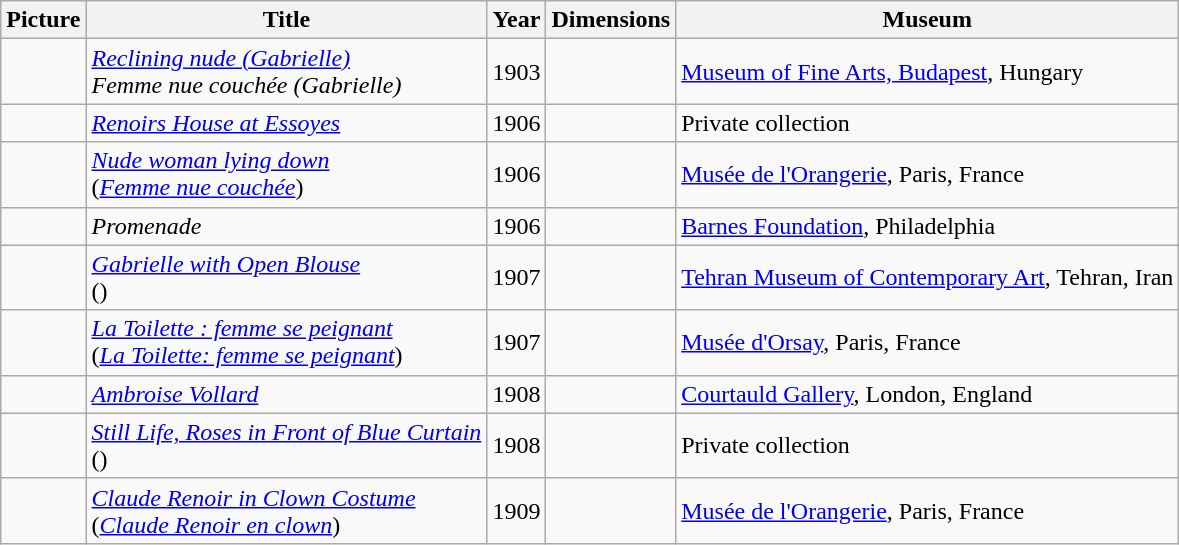<table class="wikitable sortable">
<tr>
<th class=unsortable>Picture</th>
<th>Title</th>
<th>Year</th>
<th>Dimensions</th>
<th>Museum</th>
</tr>
<tr>
<td></td>
<td><em><a href='#'>Reclining nude (Gabrielle)</a></em><br><em>Femme nue couchée (Gabrielle)</em></td>
<td>1903</td>
<td></td>
<td><a href='#'>Museum of Fine Arts, Budapest</a>, Hungary</td>
</tr>
<tr>
<td></td>
<td><em><a href='#'>Renoirs House at Essoyes</a></em></td>
<td>1906</td>
<td></td>
<td>Private collection</td>
</tr>
<tr>
<td></td>
<td><em><a href='#'>Nude woman lying down</a></em><br>(<em><a href='#'>Femme nue couchée</a></em>)</td>
<td>1906</td>
<td></td>
<td><a href='#'>Musée de l'Orangerie</a>, Paris, France</td>
</tr>
<tr>
<td></td>
<td><em>Promenade</em></td>
<td>1906</td>
<td></td>
<td><a href='#'>Barnes Foundation</a>, Philadelphia</td>
</tr>
<tr>
<td></td>
<td><em><a href='#'>Gabrielle with Open Blouse</a></em><br>()</td>
<td> 1907</td>
<td></td>
<td><a href='#'>Tehran Museum of Contemporary Art</a>, Tehran, Iran</td>
</tr>
<tr>
<td></td>
<td><em><a href='#'>La Toilette : femme se peignant</a></em><br>(<em><a href='#'>La Toilette: femme se peignant</a></em>)</td>
<td>1907</td>
<td></td>
<td><a href='#'>Musée d'Orsay</a>, Paris, France</td>
</tr>
<tr>
<td></td>
<td><em><a href='#'>Ambroise Vollard</a></em></td>
<td>1908</td>
<td></td>
<td><a href='#'>Courtauld Gallery</a>, London, England</td>
</tr>
<tr>
<td></td>
<td><em><a href='#'>Still Life, Roses in Front of Blue Curtain</a></em><br>()</td>
<td>1908</td>
<td></td>
<td>Private collection</td>
</tr>
<tr>
<td></td>
<td><em><a href='#'>Claude Renoir in Clown Costume</a></em><br>(<em><a href='#'>Claude Renoir en clown</a></em>)</td>
<td>1909</td>
<td></td>
<td><a href='#'>Musée de l'Orangerie</a>, Paris, France</td>
</tr>
</table>
